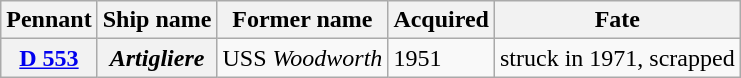<table class="wikitable sortable plainrowheaders">
<tr>
<th scope="col">Pennant</th>
<th scope="col">Ship name</th>
<th scope="col">Former name</th>
<th scope="col">Acquired</th>
<th scope="col">Fate</th>
</tr>
<tr>
<th scope="row"><a href='#'>D 553</a></th>
<th scope="row"><em>Artigliere</em></th>
<td>USS <em>Woodworth</em></td>
<td>1951</td>
<td data-sort-value="1971">struck in 1971, scrapped</td>
</tr>
</table>
